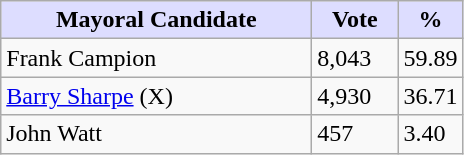<table class="wikitable">
<tr>
<th style="background:#ddf; width:200px;">Mayoral Candidate </th>
<th style="background:#ddf; width:50px;">Vote</th>
<th style="background:#ddf; width:30px;">%</th>
</tr>
<tr>
<td>Frank Campion</td>
<td>8,043</td>
<td>59.89</td>
</tr>
<tr>
<td><a href='#'>Barry Sharpe</a> (X)</td>
<td>4,930</td>
<td>36.71</td>
</tr>
<tr>
<td>John Watt</td>
<td>457</td>
<td>3.40</td>
</tr>
</table>
